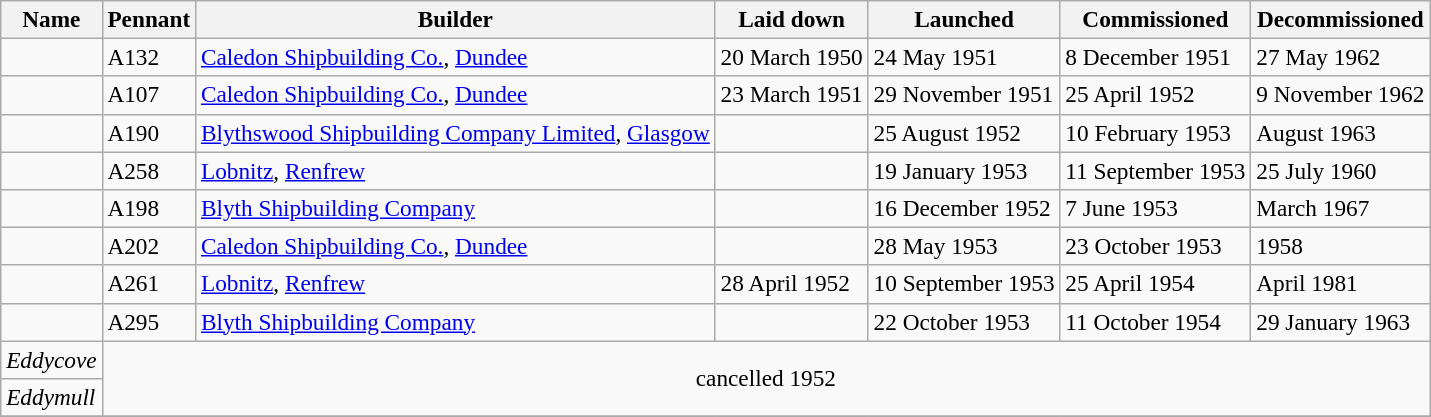<table class="wikitable" style="font-size:97%;">
<tr>
<th>Name</th>
<th>Pennant</th>
<th>Builder</th>
<th>Laid down</th>
<th>Launched</th>
<th>Commissioned</th>
<th>Decommissioned</th>
</tr>
<tr>
<td></td>
<td>A132</td>
<td><a href='#'>Caledon Shipbuilding Co.</a>, <a href='#'>Dundee</a></td>
<td>20 March 1950</td>
<td>24 May 1951</td>
<td>8 December 1951</td>
<td>27 May 1962</td>
</tr>
<tr>
<td></td>
<td>A107</td>
<td><a href='#'>Caledon Shipbuilding Co.</a>, <a href='#'>Dundee</a></td>
<td>23 March 1951</td>
<td>29 November 1951</td>
<td>25 April 1952</td>
<td>9 November 1962</td>
</tr>
<tr>
<td></td>
<td>A190</td>
<td><a href='#'>Blythswood Shipbuilding Company Limited</a>, <a href='#'>Glasgow</a></td>
<td></td>
<td>25 August 1952</td>
<td>10 February 1953</td>
<td>August 1963</td>
</tr>
<tr>
<td></td>
<td>A258</td>
<td><a href='#'>Lobnitz</a>, <a href='#'>Renfrew</a></td>
<td></td>
<td>19 January 1953</td>
<td>11 September 1953</td>
<td>25 July 1960</td>
</tr>
<tr>
<td></td>
<td>A198</td>
<td><a href='#'>Blyth Shipbuilding Company</a></td>
<td></td>
<td>16 December 1952</td>
<td>7 June 1953</td>
<td>March 1967</td>
</tr>
<tr>
<td></td>
<td>A202</td>
<td><a href='#'>Caledon Shipbuilding Co.</a>, <a href='#'>Dundee</a></td>
<td></td>
<td>28 May 1953</td>
<td>23 October 1953</td>
<td>1958</td>
</tr>
<tr>
<td></td>
<td>A261</td>
<td><a href='#'>Lobnitz</a>, <a href='#'>Renfrew</a></td>
<td>28 April 1952</td>
<td>10 September 1953</td>
<td>25 April 1954</td>
<td>April 1981</td>
</tr>
<tr>
<td></td>
<td>A295</td>
<td><a href='#'>Blyth Shipbuilding Company</a></td>
<td></td>
<td>22 October 1953</td>
<td>11 October 1954</td>
<td>29 January 1963</td>
</tr>
<tr>
<td><em>Eddycove</em></td>
<td rowspan=2 colspan=6 align=center>cancelled 1952</td>
</tr>
<tr>
<td><em>Eddymull</em></td>
</tr>
<tr>
</tr>
</table>
